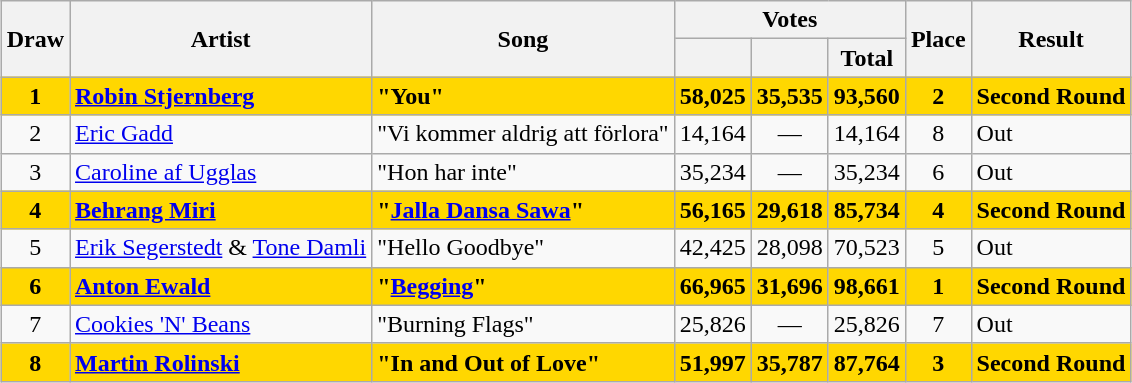<table class="sortable wikitable" style="margin: 1em auto 1em auto; text-align:center;">
<tr>
<th rowspan="2">Draw</th>
<th rowspan="2">Artist</th>
<th rowspan="2">Song</th>
<th colspan="3" class="unsortable">Votes</th>
<th rowspan="2">Place</th>
<th rowspan="2">Result</th>
</tr>
<tr>
<th></th>
<th></th>
<th>Total</th>
</tr>
<tr style="font-weight:bold;background:gold;">
<td>1</td>
<td align="left"><a href='#'>Robin Stjernberg</a></td>
<td align="left">"You"</td>
<td>58,025</td>
<td>35,535</td>
<td>93,560</td>
<td>2</td>
<td align="left">Second Round</td>
</tr>
<tr>
<td>2</td>
<td align="left"><a href='#'>Eric Gadd</a></td>
<td align="left">"Vi kommer aldrig att förlora"</td>
<td>14,164</td>
<td>—</td>
<td>14,164</td>
<td>8</td>
<td align="left">Out</td>
</tr>
<tr>
<td>3</td>
<td align="left"><a href='#'>Caroline af Ugglas</a></td>
<td align="left">"Hon har inte"</td>
<td>35,234</td>
<td>—</td>
<td>35,234</td>
<td>6</td>
<td align="left">Out</td>
</tr>
<tr style="font-weight:bold;background:gold;">
<td>4</td>
<td align="left"><a href='#'>Behrang Miri</a></td>
<td align="left">"<a href='#'>Jalla Dansa Sawa</a>"</td>
<td>56,165</td>
<td>29,618</td>
<td>85,734</td>
<td>4</td>
<td align="left">Second Round</td>
</tr>
<tr>
<td>5</td>
<td align="left"><a href='#'>Erik Segerstedt</a> & <a href='#'>Tone Damli</a></td>
<td align="left">"Hello Goodbye"</td>
<td>42,425</td>
<td>28,098</td>
<td>70,523</td>
<td>5</td>
<td align="left">Out</td>
</tr>
<tr style="font-weight:bold;background:gold;">
<td>6</td>
<td align="left"><a href='#'>Anton Ewald</a></td>
<td align="left">"<a href='#'>Begging</a>"</td>
<td>66,965</td>
<td>31,696</td>
<td>98,661</td>
<td>1</td>
<td align="left">Second Round</td>
</tr>
<tr>
<td>7</td>
<td align="left"><a href='#'>Cookies 'N' Beans</a></td>
<td align="left">"Burning Flags"</td>
<td>25,826</td>
<td>—</td>
<td>25,826</td>
<td>7</td>
<td align="left">Out</td>
</tr>
<tr style="font-weight:bold;background:gold;">
<td>8</td>
<td align="left"><a href='#'>Martin Rolinski</a></td>
<td align="left">"In and Out of Love"</td>
<td>51,997</td>
<td>35,787</td>
<td>87,764</td>
<td>3</td>
<td align="left">Second Round</td>
</tr>
</table>
